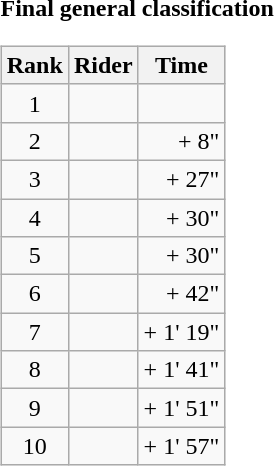<table>
<tr>
<td><strong>Final general classification</strong><br><table class="wikitable">
<tr>
<th scope="col">Rank</th>
<th scope="col">Rider</th>
<th scope="col">Time</th>
</tr>
<tr>
<td style="text-align:center;">1</td>
<td></td>
<td style="text-align:right;"></td>
</tr>
<tr>
<td style="text-align:center;">2</td>
<td></td>
<td style="text-align:right;">+ 8"</td>
</tr>
<tr>
<td style="text-align:center;">3</td>
<td></td>
<td style="text-align:right;">+ 27"</td>
</tr>
<tr>
<td style="text-align:center;">4</td>
<td></td>
<td style="text-align:right;">+ 30"</td>
</tr>
<tr>
<td style="text-align:center;">5</td>
<td></td>
<td style="text-align:right;">+ 30"</td>
</tr>
<tr>
<td style="text-align:center;">6</td>
<td></td>
<td style="text-align:right;">+ 42"</td>
</tr>
<tr>
<td style="text-align:center;">7</td>
<td></td>
<td style="text-align:right;">+ 1' 19"</td>
</tr>
<tr>
<td style="text-align:center;">8</td>
<td></td>
<td style="text-align:right;">+ 1' 41"</td>
</tr>
<tr>
<td style="text-align:center;">9</td>
<td></td>
<td style="text-align:right;">+ 1' 51"</td>
</tr>
<tr>
<td style="text-align:center;">10</td>
<td></td>
<td style="text-align:right;">+ 1' 57"</td>
</tr>
</table>
</td>
</tr>
</table>
